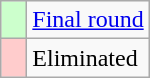<table class="wikitable">
<tr>
<td style="width:10px; background:#cfc;"></td>
<td><a href='#'>Final round</a></td>
</tr>
<tr>
<td style="width:10px; background:#fcc;"></td>
<td>Eliminated</td>
</tr>
</table>
